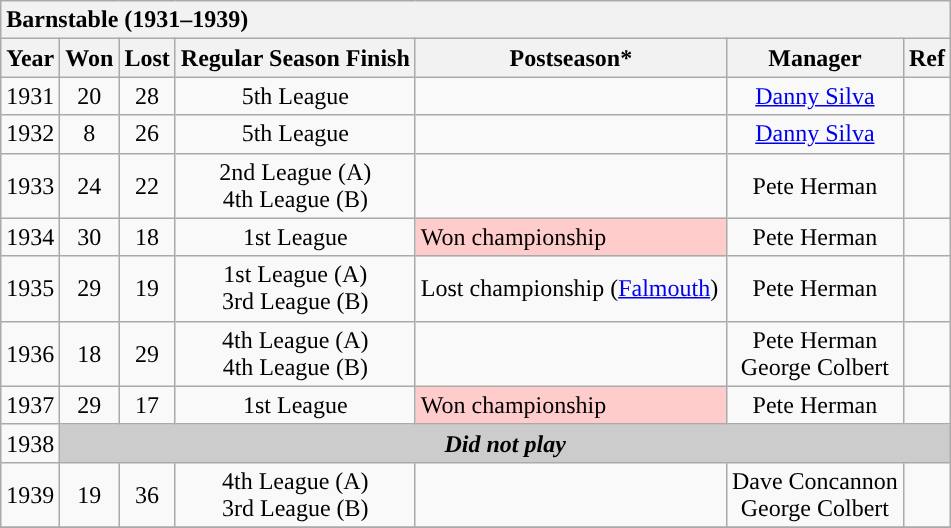<table class="wikitable" style="margin-right: 30px; text-align:center">
<tr>
<th style="text-align:left" colspan="7"><strong><span>Barnstable (1931–1939)</span></strong></th>
</tr>
<tr>
<th>Year</th>
<th>Won</th>
<th>Lost</th>
<th>Regular Season Finish</th>
<th scope="col" style="width: 200px; ">Postseason*</th>
<th>Manager</th>
<th>Ref</th>
</tr>
<tr>
<td>1931</td>
<td>20</td>
<td>28</td>
<td>5th League</td>
<td></td>
<td><a href='#'>Danny Silva</a></td>
<td></td>
</tr>
<tr>
<td>1932</td>
<td>8</td>
<td>26</td>
<td>5th League</td>
<td></td>
<td><a href='#'>Danny Silva</a></td>
<td></td>
</tr>
<tr>
<td>1933</td>
<td>24</td>
<td>22</td>
<td>2nd League (A)<br>4th League (B)</td>
<td></td>
<td>Pete Herman</td>
<td><br></td>
</tr>
<tr>
<td>1934</td>
<td>30</td>
<td>18</td>
<td>1st League</td>
<td style="text-align:left" bgcolor=#ffcccc>Won championship</td>
<td>Pete Herman</td>
<td></td>
</tr>
<tr>
<td>1935</td>
<td>29</td>
<td>19</td>
<td>1st League (A)<br>3rd League (B)</td>
<td style="text-align:left">Lost championship (<a href='#'>Falmouth</a>)</td>
<td>Pete Herman</td>
<td><br></td>
</tr>
<tr>
<td>1936</td>
<td>18</td>
<td>29</td>
<td>4th League (A)<br>4th League (B)</td>
<td></td>
<td>Pete Herman<br>George Colbert</td>
<td></td>
</tr>
<tr>
<td>1937</td>
<td>29</td>
<td>17</td>
<td>1st League</td>
<td style="text-align:left" bgcolor=#ffcccc>Won championship</td>
<td>Pete Herman</td>
<td></td>
</tr>
<tr>
<td>1938</td>
<td colspan="6" align="center" bgcolor=#cccccc><strong><em>Did not play</em></strong></td>
</tr>
<tr>
<td>1939</td>
<td>19</td>
<td>36</td>
<td>4th League (A)<br>3rd League (B)</td>
<td></td>
<td>Dave Concannon<br>George Colbert</td>
<td></td>
</tr>
<tr>
</tr>
</table>
